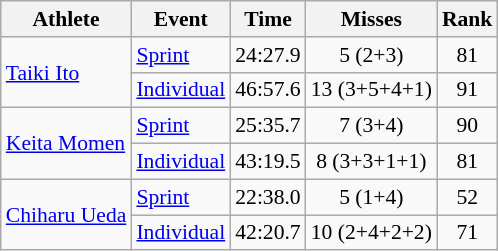<table class="wikitable" style="font-size:90%">
<tr>
<th>Athlete</th>
<th>Event</th>
<th>Time</th>
<th>Misses</th>
<th>Rank</th>
</tr>
<tr align=center>
<td align=left rowspan=2><a href='#'>Taiki Ito</a></td>
<td align=left><a href='#'>Sprint</a></td>
<td>24:27.9</td>
<td>5 (2+3)</td>
<td>81</td>
</tr>
<tr align=center>
<td align=left><a href='#'>Individual</a></td>
<td>46:57.6</td>
<td>13 (3+5+4+1)</td>
<td>91</td>
</tr>
<tr align=center>
<td align=left rowspan=2><a href='#'>Keita Momen</a></td>
<td align=left><a href='#'>Sprint</a></td>
<td>25:35.7</td>
<td>7 (3+4)</td>
<td>90</td>
</tr>
<tr align=center>
<td align=left><a href='#'>Individual</a></td>
<td>43:19.5</td>
<td>8 (3+3+1+1)</td>
<td>81</td>
</tr>
<tr align=center>
<td align=left rowspan=2><a href='#'>Chiharu Ueda</a></td>
<td align=left><a href='#'>Sprint</a></td>
<td>22:38.0</td>
<td>5 (1+4)</td>
<td>52</td>
</tr>
<tr align=center>
<td align=left><a href='#'>Individual</a></td>
<td>42:20.7</td>
<td>10 (2+4+2+2)</td>
<td>71</td>
</tr>
</table>
